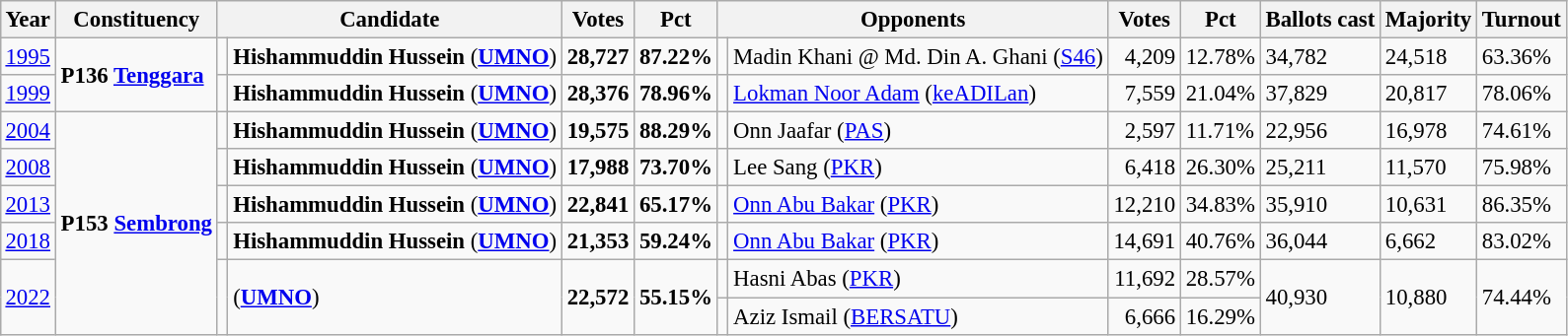<table class="wikitable" style="margin:0.5em ; font-size:95%">
<tr>
<th>Year</th>
<th>Constituency</th>
<th colspan=2>Candidate</th>
<th>Votes</th>
<th>Pct</th>
<th colspan=2>Opponents</th>
<th>Votes</th>
<th>Pct</th>
<th>Ballots cast</th>
<th>Majority</th>
<th>Turnout</th>
</tr>
<tr>
<td><a href='#'>1995</a></td>
<td rowspan=2><strong>P136 <a href='#'>Tenggara</a></strong></td>
<td></td>
<td><strong>Hishammuddin Hussein</strong> (<a href='#'><strong>UMNO</strong></a>)</td>
<td align="right"><strong>28,727</strong></td>
<td><strong>87.22%</strong></td>
<td></td>
<td>Madin Khani @ Md. Din A. Ghani (<a href='#'>S46</a>)</td>
<td align="right">4,209</td>
<td>12.78%</td>
<td>34,782</td>
<td>24,518</td>
<td>63.36%</td>
</tr>
<tr>
<td><a href='#'>1999</a></td>
<td></td>
<td><strong>Hishammuddin Hussein</strong> (<a href='#'><strong>UMNO</strong></a>)</td>
<td align="right"><strong>28,376</strong></td>
<td><strong>78.96%</strong></td>
<td></td>
<td><a href='#'>Lokman Noor Adam</a> (<a href='#'>keADILan</a>)</td>
<td align="right">7,559</td>
<td>21.04%</td>
<td>37,829</td>
<td>20,817</td>
<td>78.06%</td>
</tr>
<tr>
<td><a href='#'>2004</a></td>
<td rowspan=6><strong>P153 <a href='#'>Sembrong</a></strong></td>
<td></td>
<td><strong>Hishammuddin Hussein</strong> (<a href='#'><strong>UMNO</strong></a>)</td>
<td align="right"><strong>19,575</strong></td>
<td><strong>88.29%</strong></td>
<td></td>
<td>Onn Jaafar (<a href='#'>PAS</a>)</td>
<td align="right">2,597</td>
<td>11.71%</td>
<td>22,956</td>
<td>16,978</td>
<td>74.61%</td>
</tr>
<tr>
<td><a href='#'>2008</a></td>
<td></td>
<td><strong>Hishammuddin Hussein</strong> (<a href='#'><strong>UMNO</strong></a>)</td>
<td align="right"><strong>17,988</strong></td>
<td><strong>73.70%</strong></td>
<td></td>
<td>Lee Sang (<a href='#'>PKR</a>)</td>
<td align="right">6,418</td>
<td>26.30%</td>
<td>25,211</td>
<td>11,570</td>
<td>75.98%</td>
</tr>
<tr>
<td><a href='#'>2013</a></td>
<td></td>
<td><strong>Hishammuddin Hussein</strong> (<a href='#'><strong>UMNO</strong></a>)</td>
<td align="right"><strong>22,841</strong></td>
<td><strong>65.17%</strong></td>
<td></td>
<td><a href='#'>Onn Abu Bakar</a> (<a href='#'>PKR</a>)</td>
<td align="right">12,210</td>
<td>34.83%</td>
<td>35,910</td>
<td>10,631</td>
<td>86.35%</td>
</tr>
<tr>
<td><a href='#'>2018</a></td>
<td></td>
<td><strong>Hishammuddin Hussein</strong>  (<a href='#'><strong>UMNO</strong></a>)</td>
<td align="right"><strong>21,353</strong></td>
<td><strong>59.24%</strong></td>
<td></td>
<td><a href='#'>Onn Abu Bakar</a> (<a href='#'>PKR</a>)</td>
<td align="right">14,691</td>
<td>40.76%</td>
<td>36,044</td>
<td>6,662</td>
<td>83.02%</td>
</tr>
<tr>
<td rowspan=2><a href='#'>2022</a></td>
<td rowspan=2 ></td>
<td rowspan=2> (<a href='#'><strong>UMNO</strong></a>)</td>
<td rowspan=2 align="right"><strong>22,572</strong></td>
<td rowspan=2><strong>55.15%</strong></td>
<td></td>
<td>Hasni Abas (<a href='#'>PKR</a>)</td>
<td align="right">11,692</td>
<td>28.57%</td>
<td rowspan=2>40,930</td>
<td rowspan=2>10,880</td>
<td rowspan=2>74.44%</td>
</tr>
<tr>
<td bgcolor=></td>
<td>Aziz Ismail (<a href='#'>BERSATU</a>)</td>
<td align="right">6,666</td>
<td>16.29%</td>
</tr>
</table>
